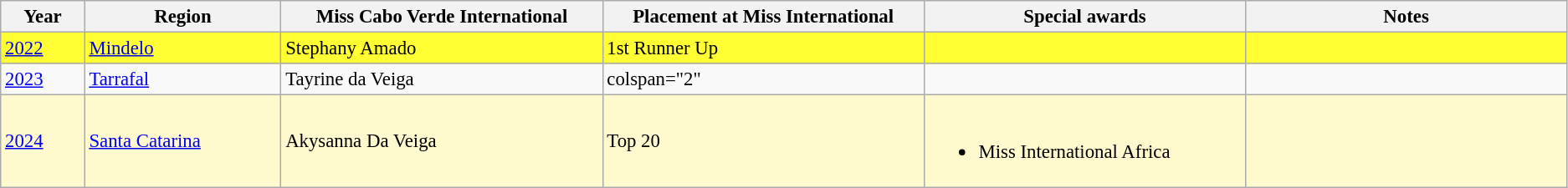<table class="wikitable " style="font-size: 95%;">
<tr>
<th width="60">Year</th>
<th width="150">Region</th>
<th width="250">Miss Cabo Verde International</th>
<th width="250">Placement at Miss International</th>
<th width="250">Special awards</th>
<th width="250">Notes</th>
</tr>
<tr style="background-color:#FFFF33;">
<td><a href='#'>2022</a></td>
<td><a href='#'>Mindelo</a></td>
<td>Stephany Amado</td>
<td>1st Runner Up</td>
<td></td>
<td></td>
</tr>
<tr>
<td><a href='#'>2023</a></td>
<td><a href='#'>Tarrafal</a></td>
<td>Tayrine da Veiga</td>
<td>colspan="2" </td>
<td></td>
</tr>
<tr style="background-color:#FFFACD;">
<td><a href='#'>2024</a></td>
<td><a href='#'>Santa Catarina</a></td>
<td>Akysanna Da Veiga</td>
<td>Top 20</td>
<td><br><ul><li>Miss International Africa</li></ul></td>
<td></td>
</tr>
</table>
